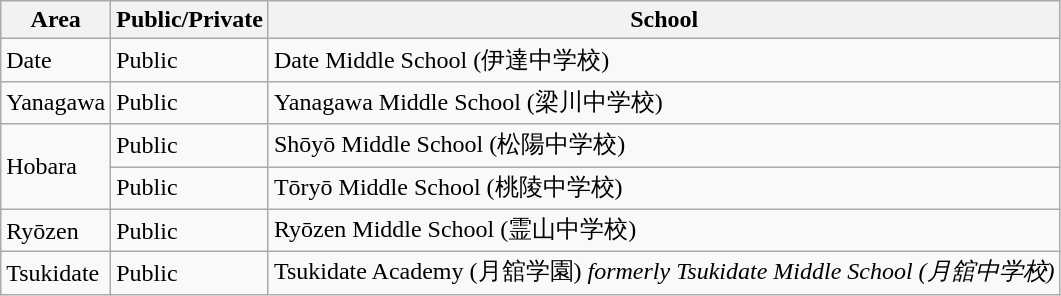<table class="wikitable">
<tr>
<th>Area</th>
<th>Public/Private</th>
<th>School</th>
</tr>
<tr>
<td>Date</td>
<td>Public</td>
<td>Date Middle School (伊達中学校)</td>
</tr>
<tr>
<td>Yanagawa</td>
<td>Public</td>
<td>Yanagawa Middle School (梁川中学校)</td>
</tr>
<tr>
<td rowspan="2">Hobara</td>
<td>Public</td>
<td>Shōyō Middle School (松陽中学校)</td>
</tr>
<tr>
<td>Public</td>
<td>Tōryō Middle School (桃陵中学校)</td>
</tr>
<tr>
<td>Ryōzen</td>
<td>Public</td>
<td>Ryōzen Middle School (霊山中学校)</td>
</tr>
<tr>
<td>Tsukidate</td>
<td>Public</td>
<td>Tsukidate Academy (月舘学園) <em>formerly Tsukidate Middle School (月舘中学校)</em></td>
</tr>
</table>
